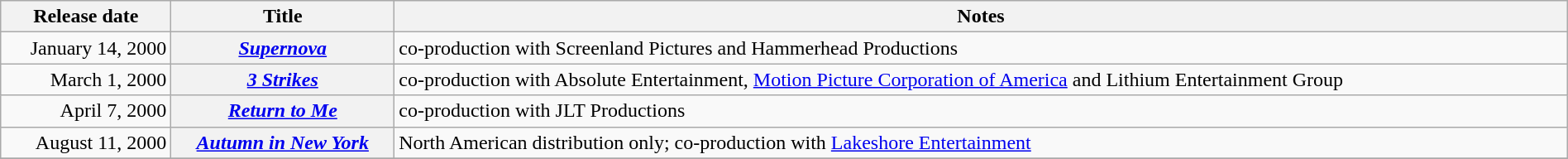<table class="wikitable sortable" style="width:100%;">
<tr>
<th scope="col" style="width:130px;">Release date</th>
<th>Title</th>
<th>Notes</th>
</tr>
<tr>
<td style="text-align:right;">January 14, 2000</td>
<th scope="row"><em><a href='#'>Supernova</a></em></th>
<td>co-production with Screenland Pictures and Hammerhead Productions</td>
</tr>
<tr>
<td style="text-align:right;">March 1, 2000</td>
<th scope="row"><em><a href='#'>3 Strikes</a></em></th>
<td>co-production with Absolute Entertainment, <a href='#'>Motion Picture Corporation of America</a> and Lithium Entertainment Group</td>
</tr>
<tr>
<td style="text-align:right;">April 7, 2000</td>
<th scope="row"><em><a href='#'>Return to Me</a></em></th>
<td>co-production with JLT Productions</td>
</tr>
<tr>
<td style="text-align:right;">August 11, 2000</td>
<th scope="row"><em><a href='#'>Autumn in New York</a></em></th>
<td>North American distribution only; co-production with <a href='#'>Lakeshore Entertainment</a></td>
</tr>
<tr>
</tr>
</table>
